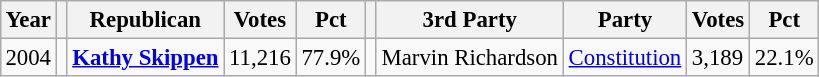<table class="wikitable" style="margin:0.5em ; font-size:95%">
<tr>
<th>Year</th>
<th></th>
<th>Republican</th>
<th>Votes</th>
<th>Pct</th>
<th></th>
<th>3rd Party</th>
<th>Party</th>
<th>Votes</th>
<th>Pct</th>
</tr>
<tr>
<td>2004</td>
<td></td>
<td><strong><a href='#'>Kathy Skippen</a></strong></td>
<td>11,216</td>
<td>77.9%</td>
<td></td>
<td>Marvin Richardson</td>
<td><a href='#'>Constitution</a></td>
<td>3,189</td>
<td>22.1%</td>
</tr>
</table>
